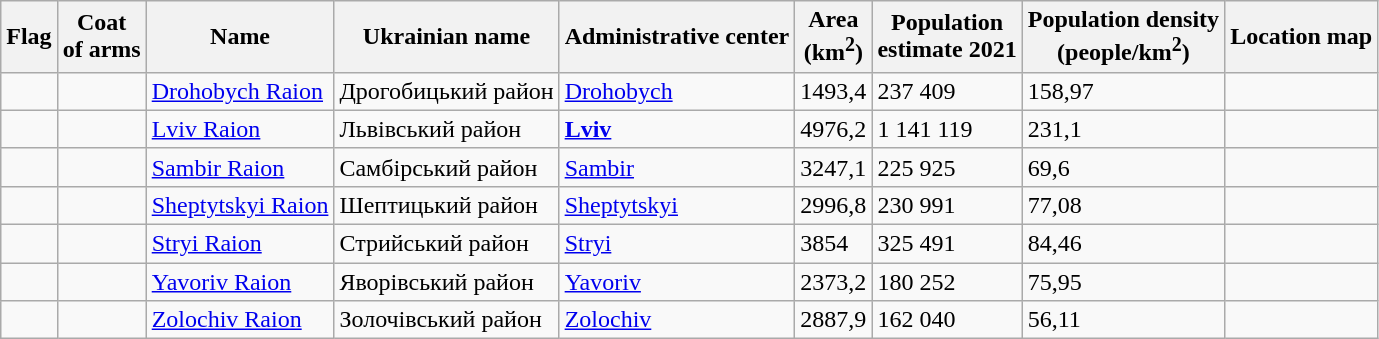<table class="sortable wikitable">
<tr>
<th>Flag</th>
<th>Coat<br>of
arms</th>
<th>Name</th>
<th>Ukrainian name</th>
<th>Administrative center</th>
<th>Area <br>(km<sup>2</sup>)</th>
<th>Population<br>estimate 2021</th>
<th>Population density <br> (people/km<sup>2</sup>)</th>
<th>Location map</th>
</tr>
<tr>
<td></td>
<td></td>
<td><a href='#'>Drohobych Raion</a></td>
<td>Дрогобицький район</td>
<td><a href='#'>Drohobych</a></td>
<td>1493,4</td>
<td>237 409</td>
<td>158,97</td>
<td></td>
</tr>
<tr>
<td></td>
<td></td>
<td><a href='#'>Lviv Raion</a></td>
<td>Львівський район</td>
<td>  <strong><a href='#'>Lviv</a></strong></td>
<td>4976,2</td>
<td>1 141 119</td>
<td>231,1</td>
<td></td>
</tr>
<tr>
<td></td>
<td></td>
<td><a href='#'>Sambir Raion</a></td>
<td>Самбірський район</td>
<td> <a href='#'>Sambir</a></td>
<td>3247,1</td>
<td>225 925</td>
<td>69,6</td>
<td></td>
</tr>
<tr>
<td></td>
<td></td>
<td><a href='#'>Sheptytskyi Raion</a></td>
<td>Шептицький район</td>
<td><a href='#'>Sheptytskyi</a></td>
<td>2996,8</td>
<td>230 991</td>
<td>77,08</td>
<td></td>
</tr>
<tr>
<td></td>
<td></td>
<td><a href='#'>Stryi Raion</a></td>
<td>Стрийський район</td>
<td> <a href='#'>Stryi</a></td>
<td>3854</td>
<td>325 491</td>
<td>84,46</td>
<td></td>
</tr>
<tr>
<td></td>
<td></td>
<td><a href='#'>Yavoriv Raion</a></td>
<td>Яворівський район</td>
<td> <a href='#'>Yavoriv</a></td>
<td>2373,2</td>
<td>180 252</td>
<td>75,95</td>
<td></td>
</tr>
<tr>
<td></td>
<td></td>
<td><a href='#'>Zolochiv Raion</a></td>
<td>Золочівський район</td>
<td> <a href='#'>Zolochiv</a></td>
<td>2887,9</td>
<td>162 040</td>
<td>56,11</td>
<td></td>
</tr>
</table>
